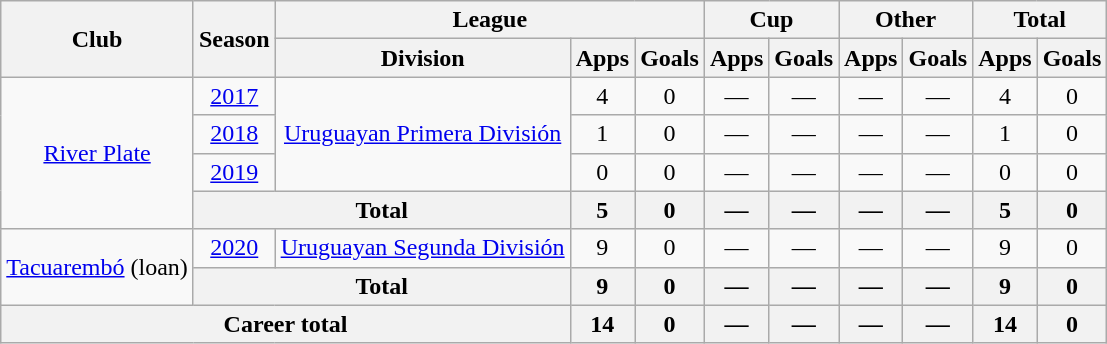<table class=wikitable style=text-align:center>
<tr>
<th rowspan=2>Club</th>
<th rowspan=2>Season</th>
<th colspan=3>League</th>
<th colspan=2>Cup</th>
<th colspan=2>Other</th>
<th colspan=2>Total</th>
</tr>
<tr>
<th>Division</th>
<th>Apps</th>
<th>Goals</th>
<th>Apps</th>
<th>Goals</th>
<th>Apps</th>
<th>Goals</th>
<th>Apps</th>
<th>Goals</th>
</tr>
<tr>
<td rowspan=4><a href='#'>River Plate</a></td>
<td><a href='#'>2017</a></td>
<td rowspan=3><a href='#'>Uruguayan Primera División</a></td>
<td>4</td>
<td>0</td>
<td>—</td>
<td>—</td>
<td>—</td>
<td>—</td>
<td>4</td>
<td>0</td>
</tr>
<tr>
<td><a href='#'>2018</a></td>
<td>1</td>
<td>0</td>
<td>—</td>
<td>—</td>
<td>—</td>
<td>—</td>
<td>1</td>
<td>0</td>
</tr>
<tr>
<td><a href='#'>2019</a></td>
<td>0</td>
<td>0</td>
<td>—</td>
<td>—</td>
<td>—</td>
<td>—</td>
<td>0</td>
<td>0</td>
</tr>
<tr>
<th colspan="2">Total</th>
<th>5</th>
<th>0</th>
<th>—</th>
<th>—</th>
<th>—</th>
<th>—</th>
<th>5</th>
<th>0</th>
</tr>
<tr>
<td rowspan=2><a href='#'>Tacuarembó</a> (loan)</td>
<td><a href='#'>2020</a></td>
<td><a href='#'>Uruguayan Segunda División</a></td>
<td>9</td>
<td>0</td>
<td>—</td>
<td>—</td>
<td>—</td>
<td>—</td>
<td>9</td>
<td>0</td>
</tr>
<tr>
<th colspan="2">Total</th>
<th>9</th>
<th>0</th>
<th>—</th>
<th>—</th>
<th>—</th>
<th>—</th>
<th>9</th>
<th>0</th>
</tr>
<tr>
<th colspan=3>Career total</th>
<th>14</th>
<th>0</th>
<th>—</th>
<th>—</th>
<th>—</th>
<th>—</th>
<th>14</th>
<th>0</th>
</tr>
</table>
